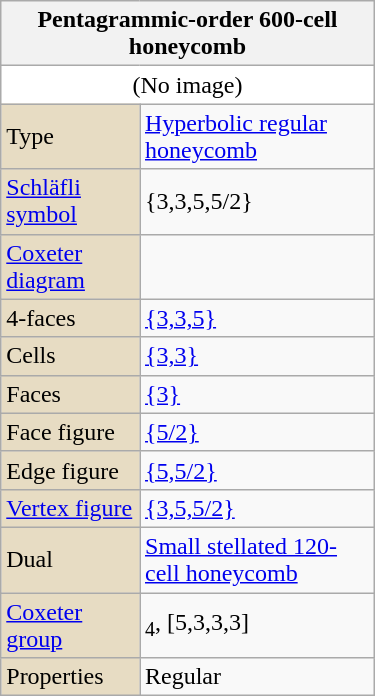<table class="wikitable" align="right" style="margin-left:10px" width="250">
<tr>
<th bgcolor=#e7dcc3 colspan=2>Pentagrammic-order 600-cell honeycomb</th>
</tr>
<tr>
<td bgcolor=#ffffff align=center colspan=2>(No image)</td>
</tr>
<tr>
<td bgcolor=#e7dcc3>Type</td>
<td><a href='#'>Hyperbolic regular honeycomb</a></td>
</tr>
<tr>
<td bgcolor=#e7dcc3><a href='#'>Schläfli symbol</a></td>
<td>{3,3,5,5/2}</td>
</tr>
<tr>
<td bgcolor=#e7dcc3><a href='#'>Coxeter diagram</a></td>
<td></td>
</tr>
<tr>
<td bgcolor=#e7dcc3>4-faces</td>
<td> <a href='#'>{3,3,5}</a></td>
</tr>
<tr>
<td bgcolor=#e7dcc3>Cells</td>
<td> <a href='#'>{3,3}</a></td>
</tr>
<tr>
<td bgcolor=#e7dcc3>Faces</td>
<td> <a href='#'>{3}</a></td>
</tr>
<tr>
<td bgcolor=#e7dcc3>Face figure</td>
<td> <a href='#'>{5/2}</a></td>
</tr>
<tr>
<td bgcolor=#e7dcc3>Edge figure</td>
<td> <a href='#'>{5,5/2}</a></td>
</tr>
<tr>
<td bgcolor=#e7dcc3><a href='#'>Vertex figure</a></td>
<td> <a href='#'>{3,5,5/2}</a></td>
</tr>
<tr>
<td bgcolor=#e7dcc3>Dual</td>
<td><a href='#'>Small stellated 120-cell honeycomb</a></td>
</tr>
<tr>
<td bgcolor=#e7dcc3><a href='#'>Coxeter group</a></td>
<td><sub>4</sub>, [5,3,3,3]</td>
</tr>
<tr>
<td bgcolor=#e7dcc3>Properties</td>
<td>Regular</td>
</tr>
</table>
